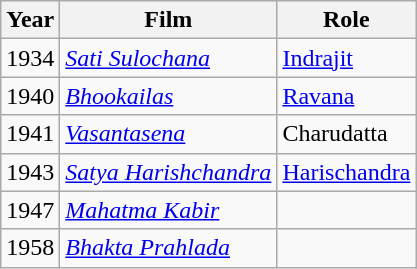<table class="wikitable sortable">
<tr>
<th>Year</th>
<th>Film</th>
<th>Role</th>
</tr>
<tr>
<td>1934</td>
<td><em><a href='#'>Sati Sulochana</a></em></td>
<td><a href='#'>Indrajit</a></td>
</tr>
<tr>
<td>1940</td>
<td><em><a href='#'>Bhookailas</a></em></td>
<td><a href='#'>Ravana</a></td>
</tr>
<tr>
<td>1941</td>
<td><em><a href='#'>Vasantasena</a></em></td>
<td>Charudatta</td>
</tr>
<tr>
<td>1943</td>
<td><em><a href='#'>Satya Harishchandra</a></em></td>
<td><a href='#'>Harischandra</a></td>
</tr>
<tr>
<td>1947</td>
<td><em><a href='#'>Mahatma Kabir</a></em></td>
<td></td>
</tr>
<tr>
<td>1958</td>
<td><em><a href='#'>Bhakta Prahlada</a></em></td>
<td></td>
</tr>
</table>
